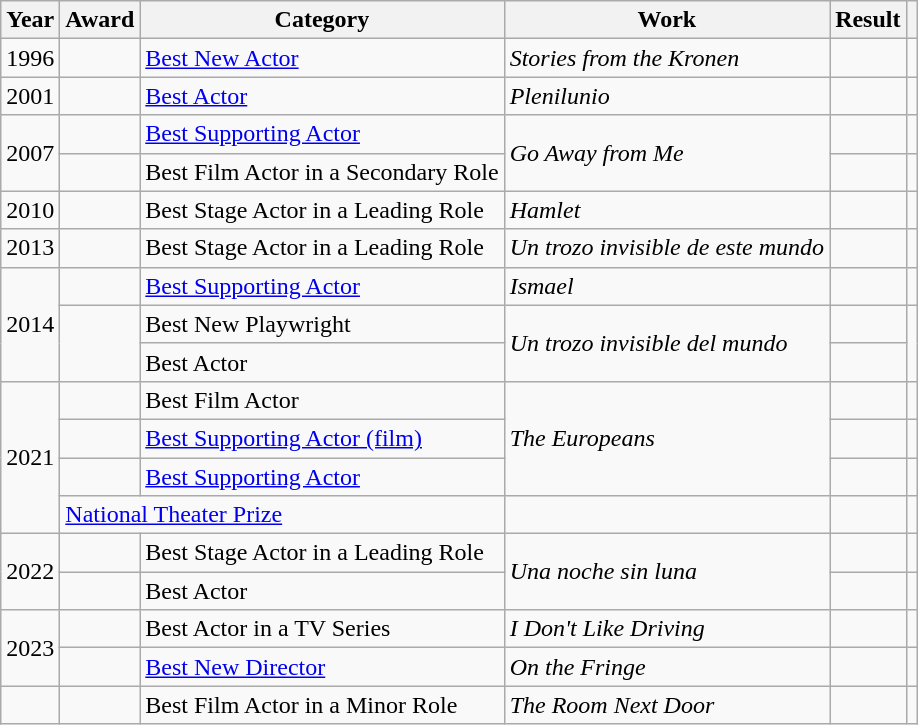<table class="wikitable sortable plainrowheaders">
<tr>
<th>Year</th>
<th>Award</th>
<th>Category</th>
<th>Work</th>
<th>Result</th>
<th scope="col" class="unsortable"></th>
</tr>
<tr>
<td>1996</td>
<td></td>
<td><a href='#'>Best New Actor</a></td>
<td><em>Stories from the Kronen</em></td>
<td></td>
<td align = "center"></td>
</tr>
<tr>
<td>2001</td>
<td></td>
<td><a href='#'>Best Actor</a></td>
<td><em>Plenilunio</em></td>
<td></td>
<td align = "center"></td>
</tr>
<tr>
<td rowspan="2">2007</td>
<td></td>
<td><a href='#'>Best Supporting Actor</a></td>
<td rowspan="2"><em>Go Away from Me</em></td>
<td></td>
<td align = "center"></td>
</tr>
<tr>
<td></td>
<td>Best Film Actor in a Secondary Role</td>
<td></td>
<td align = "center"></td>
</tr>
<tr>
<td>2010</td>
<td></td>
<td>Best Stage Actor in a Leading Role</td>
<td><em>Hamlet</em></td>
<td></td>
<td align = "center"></td>
</tr>
<tr>
<td>2013</td>
<td></td>
<td>Best Stage Actor in a Leading Role</td>
<td><em>Un trozo invisible de este mundo</em></td>
<td></td>
<td align = "center"></td>
</tr>
<tr>
<td rowspan="3">2014</td>
<td></td>
<td><a href='#'>Best Supporting Actor</a></td>
<td><em>Ismael</em></td>
<td></td>
<td align = "center"></td>
</tr>
<tr>
<td rowspan="2"></td>
<td>Best New Playwright</td>
<td rowspan="2"><em> Un trozo invisible del mundo</em></td>
<td></td>
<td align = "center" rowspan="2"></td>
</tr>
<tr>
<td>Best Actor</td>
<td></td>
</tr>
<tr>
<td rowspan="4">2021</td>
<td></td>
<td>Best Film Actor</td>
<td rowspan="3"><em>The Europeans</em></td>
<td></td>
<td align = "center"></td>
</tr>
<tr>
<td></td>
<td><a href='#'>Best Supporting Actor (film)</a></td>
<td></td>
<td align = "center"></td>
</tr>
<tr>
<td></td>
<td><a href='#'>Best Supporting Actor</a></td>
<td></td>
<td align = "center"></td>
</tr>
<tr>
<td colspan = "2"><a href='#'>National Theater Prize</a></td>
<td></td>
<td></td>
<td align = "center"></td>
</tr>
<tr>
<td rowspan="2">2022</td>
<td></td>
<td>Best Stage Actor in a Leading Role</td>
<td rowspan="2"><em>Una noche sin luna</em></td>
<td></td>
<td align = "center"></td>
</tr>
<tr>
<td></td>
<td>Best Actor</td>
<td></td>
<td align = "center"></td>
</tr>
<tr>
<td rowspan="2">2023</td>
<td></td>
<td>Best Actor in a TV Series</td>
<td><em>I Don't Like Driving</em></td>
<td></td>
<td align = "center"></td>
</tr>
<tr>
<td></td>
<td><a href='#'>Best New Director</a></td>
<td><em>On the Fringe</em></td>
<td></td>
<td align = "center"></td>
</tr>
<tr>
<td></td>
<td></td>
<td>Best Film Actor in a Minor Role</td>
<td><em>The Room Next Door</em></td>
<td></td>
<td></td>
</tr>
</table>
